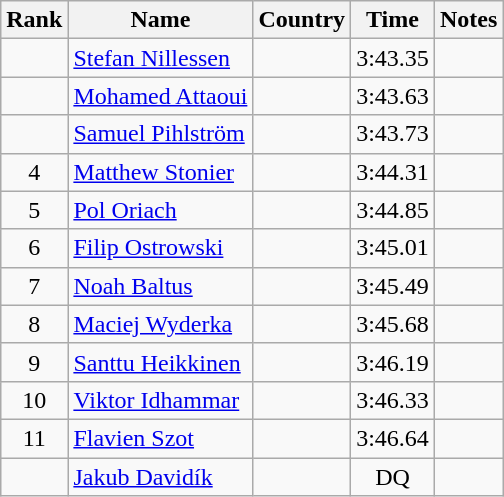<table class="wikitable sortable" style="text-align:center">
<tr>
<th>Rank</th>
<th>Name</th>
<th>Country</th>
<th>Time</th>
<th>Notes</th>
</tr>
<tr>
<td></td>
<td align=left><a href='#'>Stefan Nillessen</a></td>
<td align=left></td>
<td>3:43.35</td>
<td></td>
</tr>
<tr>
<td></td>
<td align=left><a href='#'>Mohamed Attaoui</a></td>
<td align=left></td>
<td>3:43.63</td>
<td></td>
</tr>
<tr>
<td></td>
<td align=left><a href='#'>Samuel Pihlström</a></td>
<td align=left></td>
<td>3:43.73</td>
<td></td>
</tr>
<tr>
<td>4</td>
<td align=left><a href='#'>Matthew Stonier</a></td>
<td align=left></td>
<td>3:44.31</td>
<td></td>
</tr>
<tr>
<td>5</td>
<td align=left><a href='#'>Pol Oriach</a></td>
<td align=left></td>
<td>3:44.85</td>
<td></td>
</tr>
<tr>
<td>6</td>
<td align=left><a href='#'>Filip Ostrowski</a></td>
<td align=left></td>
<td>3:45.01</td>
<td></td>
</tr>
<tr>
<td>7</td>
<td align=left><a href='#'>Noah Baltus</a></td>
<td align=left></td>
<td>3:45.49</td>
<td></td>
</tr>
<tr>
<td>8</td>
<td align=left><a href='#'>Maciej Wyderka</a></td>
<td align=left></td>
<td>3:45.68</td>
<td></td>
</tr>
<tr>
<td>9</td>
<td align=left><a href='#'>Santtu Heikkinen</a></td>
<td align=left></td>
<td>3:46.19</td>
<td></td>
</tr>
<tr>
<td>10</td>
<td align=left><a href='#'>Viktor Idhammar</a></td>
<td align=left></td>
<td>3:46.33</td>
<td></td>
</tr>
<tr>
<td>11</td>
<td align=left><a href='#'>Flavien Szot</a></td>
<td align=left></td>
<td>3:46.64</td>
<td></td>
</tr>
<tr>
<td></td>
<td align=left><a href='#'>Jakub Davidík</a></td>
<td align=left></td>
<td>DQ</td>
<td></td>
</tr>
</table>
